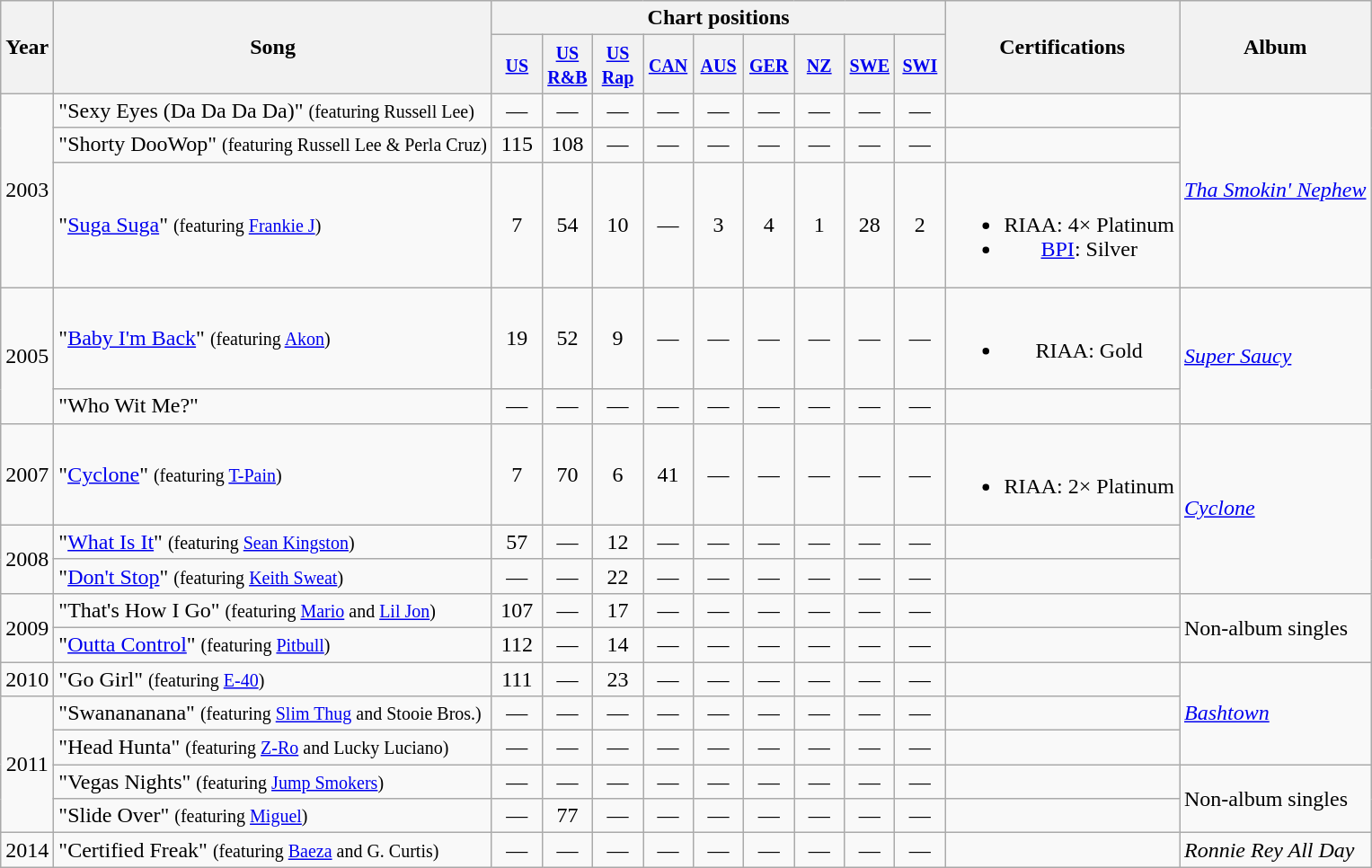<table class="wikitable" style="text-align:center">
<tr>
<th scope="col" rowspan="2">Year</th>
<th scope="col" rowspan="2">Song</th>
<th colspan="9">Chart positions</th>
<th scope="col" rowspan="2">Certifications</th>
<th scope="col" rowspan="2">Album</th>
</tr>
<tr>
<th style="width:30px;"><small><a href='#'>US</a></small><br></th>
<th style="width:30px;"><small><a href='#'>US R&B</a></small><br></th>
<th style="width:30px;"><small><a href='#'>US Rap</a></small><br></th>
<th style="width:30px;"><small><a href='#'>CAN</a></small><br></th>
<th style="width:30px;"><small><a href='#'>AUS</a></small><br></th>
<th style="width:30px;"><small><a href='#'>GER</a></small><br></th>
<th style="width:30px;"><small><a href='#'>NZ</a></small><br></th>
<th style="width:30px;"><small><a href='#'>SWE</a></small><br></th>
<th style="width:30px;"><small><a href='#'>SWI</a></small><br></th>
</tr>
<tr>
<td rowspan="3">2003</td>
<td align="left">"Sexy Eyes (Da Da Da Da)" <small>(featuring Russell Lee)</small></td>
<td>—</td>
<td>—</td>
<td>—</td>
<td>—</td>
<td>—</td>
<td>—</td>
<td>—</td>
<td>—</td>
<td>—</td>
<td></td>
<td align="left" rowspan="3"><em><a href='#'>Tha Smokin' Nephew</a></em></td>
</tr>
<tr>
<td align="left">"Shorty DooWop" <small>(featuring Russell Lee & Perla Cruz)</small></td>
<td>115</td>
<td>108</td>
<td>—</td>
<td>—</td>
<td>—</td>
<td>—</td>
<td>—</td>
<td>—</td>
<td>—</td>
<td></td>
</tr>
<tr>
<td align="left">"<a href='#'>Suga Suga</a>" <small>(featuring <a href='#'>Frankie J</a>)</small></td>
<td>7</td>
<td>54</td>
<td>10</td>
<td>—</td>
<td>3</td>
<td>4</td>
<td>1</td>
<td>28</td>
<td>2</td>
<td><br><ul><li>RIAA: 4× Platinum</li><li><a href='#'>BPI</a>: Silver</li></ul></td>
</tr>
<tr>
<td rowspan="2">2005</td>
<td align="left">"<a href='#'>Baby I'm Back</a>" <small>(featuring <a href='#'>Akon</a>)</small></td>
<td>19</td>
<td>52</td>
<td>9</td>
<td>—</td>
<td>—</td>
<td>—</td>
<td>—</td>
<td>—</td>
<td>—</td>
<td><br><ul><li>RIAA: Gold</li></ul></td>
<td align="left" rowspan="2"><em><a href='#'>Super Saucy</a></em></td>
</tr>
<tr>
<td align="left">"Who Wit Me?"</td>
<td>—</td>
<td>—</td>
<td>—</td>
<td>—</td>
<td>—</td>
<td>—</td>
<td>—</td>
<td>—</td>
<td>—</td>
<td></td>
</tr>
<tr>
<td>2007</td>
<td align="left">"<a href='#'>Cyclone</a>" <small>(featuring <a href='#'>T-Pain</a>)</small></td>
<td>7</td>
<td>70</td>
<td>6</td>
<td>41</td>
<td>—</td>
<td>—</td>
<td>—</td>
<td>—</td>
<td>—</td>
<td><br><ul><li>RIAA: 2× Platinum</li></ul></td>
<td align="left" rowspan="3"><em><a href='#'>Cyclone</a></em></td>
</tr>
<tr>
<td rowspan="2">2008</td>
<td align="left">"<a href='#'>What Is It</a>" <small>(featuring <a href='#'>Sean Kingston</a>)</small></td>
<td>57</td>
<td>—</td>
<td>12</td>
<td>—</td>
<td>—</td>
<td>—</td>
<td>—</td>
<td>—</td>
<td>—</td>
<td></td>
</tr>
<tr>
<td align="left">"<a href='#'>Don't Stop</a>" <small>(featuring <a href='#'>Keith Sweat</a>)</small></td>
<td>—</td>
<td>—</td>
<td>22</td>
<td>—</td>
<td>—</td>
<td>—</td>
<td>—</td>
<td>—</td>
<td>—</td>
<td></td>
</tr>
<tr>
<td rowspan="2">2009</td>
<td align="left">"That's How I Go" <small>(featuring <a href='#'>Mario</a> and <a href='#'>Lil Jon</a>)</small></td>
<td>107</td>
<td>—</td>
<td>17</td>
<td>—</td>
<td>—</td>
<td>—</td>
<td>—</td>
<td>—</td>
<td>—</td>
<td></td>
<td align="left" rowspan="2">Non-album singles</td>
</tr>
<tr>
<td align="left">"<a href='#'>Outta Control</a>" <small>(featuring <a href='#'>Pitbull</a>)</small></td>
<td>112</td>
<td>—</td>
<td>14</td>
<td>—</td>
<td>—</td>
<td>—</td>
<td>—</td>
<td>—</td>
<td>—</td>
<td></td>
</tr>
<tr>
<td>2010</td>
<td align="left">"Go Girl" <small>(featuring <a href='#'>E-40</a>)</small></td>
<td>111</td>
<td>—</td>
<td>23</td>
<td>—</td>
<td>—</td>
<td>—</td>
<td>—</td>
<td>—</td>
<td>—</td>
<td></td>
<td align="left" rowspan="3"><em><a href='#'>Bashtown</a></em></td>
</tr>
<tr>
<td rowspan="4">2011</td>
<td align="left">"Swanananana" <small>(featuring <a href='#'>Slim Thug</a> and Stooie Bros.)</small></td>
<td>—</td>
<td>—</td>
<td>—</td>
<td>—</td>
<td>—</td>
<td>—</td>
<td>—</td>
<td>—</td>
<td>—</td>
<td></td>
</tr>
<tr>
<td align="left">"Head Hunta" <small>(featuring <a href='#'>Z-Ro</a> and Lucky Luciano)</small></td>
<td>—</td>
<td>—</td>
<td>—</td>
<td>—</td>
<td>—</td>
<td>—</td>
<td>—</td>
<td>—</td>
<td>—</td>
<td></td>
</tr>
<tr>
<td align="left">"Vegas Nights" <small>(featuring <a href='#'>Jump Smokers</a>)</small></td>
<td>—</td>
<td>—</td>
<td>—</td>
<td>—</td>
<td>—</td>
<td>—</td>
<td>—</td>
<td>—</td>
<td>—</td>
<td></td>
<td align="left" rowspan="2">Non-album singles</td>
</tr>
<tr>
<td align="left">"Slide Over" <small>(featuring <a href='#'>Miguel</a>)</small></td>
<td>—</td>
<td>77</td>
<td>—</td>
<td>—</td>
<td>—</td>
<td>—</td>
<td>—</td>
<td>—</td>
<td>—</td>
<td></td>
</tr>
<tr>
<td>2014</td>
<td align="left">"Certified Freak" <small>(featuring <a href='#'>Baeza</a> and G. Curtis)</small></td>
<td>—</td>
<td>—</td>
<td>—</td>
<td>—</td>
<td>—</td>
<td>—</td>
<td>—</td>
<td>—</td>
<td>—</td>
<td></td>
<td align="left"><em>Ronnie Rey All Day</em></td>
</tr>
</table>
